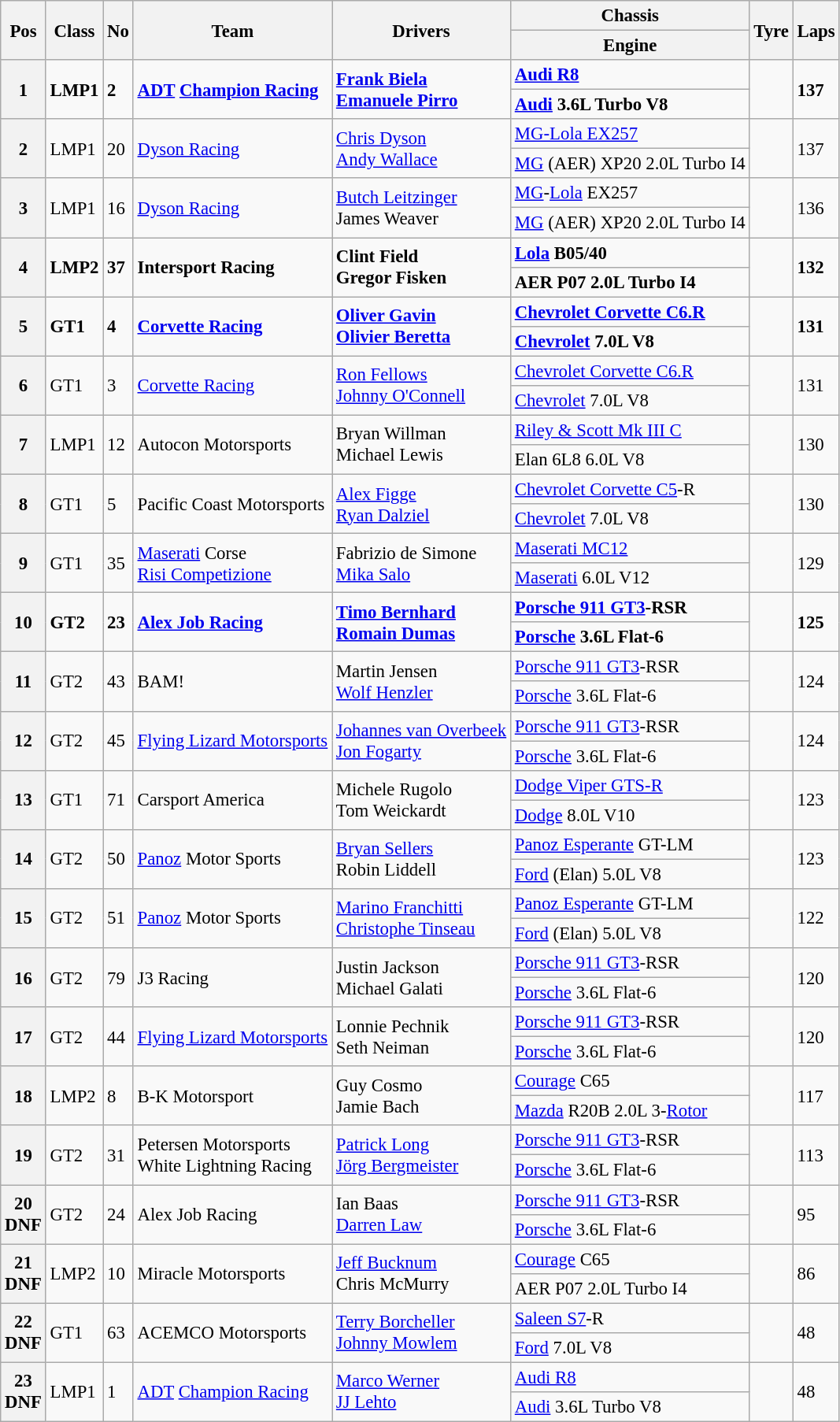<table class="wikitable" style="font-size: 95%;">
<tr>
<th rowspan=2>Pos</th>
<th rowspan=2>Class</th>
<th rowspan=2>No</th>
<th rowspan=2>Team</th>
<th rowspan=2>Drivers</th>
<th>Chassis</th>
<th rowspan=2>Tyre</th>
<th rowspan=2>Laps</th>
</tr>
<tr>
<th>Engine</th>
</tr>
<tr style="font-weight:bold">
<th rowspan=2>1</th>
<td rowspan=2>LMP1</td>
<td rowspan=2>2</td>
<td rowspan=2> <a href='#'>ADT</a> <a href='#'>Champion Racing</a></td>
<td rowspan=2> <a href='#'>Frank Biela</a><br> <a href='#'>Emanuele Pirro</a></td>
<td><a href='#'>Audi R8</a></td>
<td rowspan=2></td>
<td rowspan=2>137</td>
</tr>
<tr style="font-weight:bold">
<td><a href='#'>Audi</a> 3.6L Turbo V8</td>
</tr>
<tr>
<th rowspan=2>2</th>
<td rowspan=2>LMP1</td>
<td rowspan=2>20</td>
<td rowspan=2> <a href='#'>Dyson Racing</a></td>
<td rowspan=2> <a href='#'>Chris Dyson</a><br> <a href='#'>Andy Wallace</a></td>
<td><a href='#'>MG-Lola EX257</a></td>
<td rowspan=2></td>
<td rowspan=2>137</td>
</tr>
<tr>
<td><a href='#'>MG</a> (AER) XP20 2.0L Turbo I4</td>
</tr>
<tr>
<th rowspan=2>3</th>
<td rowspan=2>LMP1</td>
<td rowspan=2>16</td>
<td rowspan=2> <a href='#'>Dyson Racing</a></td>
<td rowspan=2> <a href='#'>Butch Leitzinger</a><br> James Weaver</td>
<td><a href='#'>MG</a>-<a href='#'>Lola</a> EX257</td>
<td rowspan=2></td>
<td rowspan=2>136</td>
</tr>
<tr>
<td><a href='#'>MG</a> (AER) XP20 2.0L Turbo I4</td>
</tr>
<tr style="font-weight:bold">
<th rowspan=2>4</th>
<td rowspan=2>LMP2</td>
<td rowspan=2>37</td>
<td rowspan=2> Intersport Racing</td>
<td rowspan=2> Clint Field<br> Gregor Fisken</td>
<td><a href='#'>Lola</a> B05/40</td>
<td rowspan=2></td>
<td rowspan=2>132</td>
</tr>
<tr style="font-weight:bold">
<td>AER P07 2.0L Turbo I4</td>
</tr>
<tr style="font-weight:bold">
<th rowspan=2>5</th>
<td rowspan=2>GT1</td>
<td rowspan=2>4</td>
<td rowspan=2> <a href='#'>Corvette Racing</a></td>
<td rowspan=2> <a href='#'>Oliver Gavin</a><br> <a href='#'>Olivier Beretta</a></td>
<td><a href='#'>Chevrolet Corvette C6.R</a></td>
<td rowspan=2></td>
<td rowspan=2>131</td>
</tr>
<tr style="font-weight:bold">
<td><a href='#'>Chevrolet</a> 7.0L V8</td>
</tr>
<tr>
<th rowspan=2>6</th>
<td rowspan=2>GT1</td>
<td rowspan=2>3</td>
<td rowspan=2> <a href='#'>Corvette Racing</a></td>
<td rowspan=2> <a href='#'>Ron Fellows</a><br> <a href='#'>Johnny O'Connell</a></td>
<td><a href='#'>Chevrolet Corvette C6.R</a></td>
<td rowspan=2></td>
<td rowspan=2>131</td>
</tr>
<tr>
<td><a href='#'>Chevrolet</a> 7.0L V8</td>
</tr>
<tr>
<th rowspan=2>7</th>
<td rowspan=2>LMP1</td>
<td rowspan=2>12</td>
<td rowspan=2> Autocon Motorsports</td>
<td rowspan=2> Bryan Willman<br> Michael Lewis</td>
<td><a href='#'>Riley & Scott Mk III C</a></td>
<td rowspan=2></td>
<td rowspan=2>130</td>
</tr>
<tr>
<td>Elan 6L8 6.0L V8</td>
</tr>
<tr>
<th rowspan=2>8</th>
<td rowspan=2>GT1</td>
<td rowspan=2>5</td>
<td rowspan=2> Pacific Coast Motorsports</td>
<td rowspan=2> <a href='#'>Alex Figge</a><br> <a href='#'>Ryan Dalziel</a></td>
<td><a href='#'>Chevrolet Corvette C5</a>-R</td>
<td rowspan=2></td>
<td rowspan=2>130</td>
</tr>
<tr>
<td><a href='#'>Chevrolet</a> 7.0L V8</td>
</tr>
<tr>
<th rowspan=2>9</th>
<td rowspan=2>GT1</td>
<td rowspan=2>35</td>
<td rowspan=2> <a href='#'>Maserati</a> Corse<br> <a href='#'>Risi Competizione</a></td>
<td rowspan=2> Fabrizio de Simone<br> <a href='#'>Mika Salo</a></td>
<td><a href='#'>Maserati MC12</a></td>
<td rowspan=2></td>
<td rowspan=2>129</td>
</tr>
<tr>
<td><a href='#'>Maserati</a> 6.0L V12</td>
</tr>
<tr style="font-weight:bold">
<th rowspan=2>10</th>
<td rowspan=2>GT2</td>
<td rowspan=2>23</td>
<td rowspan=2> <a href='#'>Alex Job Racing</a></td>
<td rowspan=2> <a href='#'>Timo Bernhard</a><br> <a href='#'>Romain Dumas</a></td>
<td><a href='#'>Porsche 911 GT3</a>-RSR</td>
<td rowspan=2></td>
<td rowspan=2>125</td>
</tr>
<tr style="font-weight:bold">
<td><a href='#'>Porsche</a> 3.6L Flat-6</td>
</tr>
<tr>
<th rowspan=2>11</th>
<td rowspan=2>GT2</td>
<td rowspan=2>43</td>
<td rowspan=2> BAM!</td>
<td rowspan=2> Martin Jensen<br> <a href='#'>Wolf Henzler</a></td>
<td><a href='#'>Porsche 911 GT3</a>-RSR</td>
<td rowspan=2></td>
<td rowspan=2>124</td>
</tr>
<tr>
<td><a href='#'>Porsche</a> 3.6L Flat-6</td>
</tr>
<tr>
<th rowspan=2>12</th>
<td rowspan=2>GT2</td>
<td rowspan=2>45</td>
<td rowspan=2> <a href='#'>Flying Lizard Motorsports</a></td>
<td rowspan=2> <a href='#'>Johannes van Overbeek</a><br> <a href='#'>Jon Fogarty</a></td>
<td><a href='#'>Porsche 911 GT3</a>-RSR</td>
<td rowspan=2></td>
<td rowspan=2>124</td>
</tr>
<tr>
<td><a href='#'>Porsche</a> 3.6L Flat-6</td>
</tr>
<tr>
<th rowspan=2>13</th>
<td rowspan=2>GT1</td>
<td rowspan=2>71</td>
<td rowspan=2> Carsport America</td>
<td rowspan=2> Michele Rugolo<br> Tom Weickardt</td>
<td><a href='#'>Dodge Viper GTS-R</a></td>
<td rowspan=2></td>
<td rowspan=2>123</td>
</tr>
<tr>
<td><a href='#'>Dodge</a> 8.0L V10</td>
</tr>
<tr>
<th rowspan=2>14</th>
<td rowspan=2>GT2</td>
<td rowspan=2>50</td>
<td rowspan=2> <a href='#'>Panoz</a> Motor Sports</td>
<td rowspan=2> <a href='#'>Bryan Sellers</a><br> Robin Liddell</td>
<td><a href='#'>Panoz Esperante</a> GT-LM</td>
<td rowspan=2></td>
<td rowspan=2>123</td>
</tr>
<tr>
<td><a href='#'>Ford</a> (Elan) 5.0L V8</td>
</tr>
<tr>
<th rowspan=2>15</th>
<td rowspan=2>GT2</td>
<td rowspan=2>51</td>
<td rowspan=2> <a href='#'>Panoz</a> Motor Sports</td>
<td rowspan=2> <a href='#'>Marino Franchitti</a><br> <a href='#'>Christophe Tinseau</a></td>
<td><a href='#'>Panoz Esperante</a> GT-LM</td>
<td rowspan=2></td>
<td rowspan=2>122</td>
</tr>
<tr>
<td><a href='#'>Ford</a> (Elan) 5.0L V8</td>
</tr>
<tr>
<th rowspan=2>16</th>
<td rowspan=2>GT2</td>
<td rowspan=2>79</td>
<td rowspan=2> J3 Racing</td>
<td rowspan=2> Justin Jackson<br> Michael Galati</td>
<td><a href='#'>Porsche 911 GT3</a>-RSR</td>
<td rowspan=2></td>
<td rowspan=2>120</td>
</tr>
<tr>
<td><a href='#'>Porsche</a> 3.6L Flat-6</td>
</tr>
<tr>
<th rowspan=2>17</th>
<td rowspan=2>GT2</td>
<td rowspan=2>44</td>
<td rowspan=2> <a href='#'>Flying Lizard Motorsports</a></td>
<td rowspan=2> Lonnie Pechnik<br> Seth Neiman</td>
<td><a href='#'>Porsche 911 GT3</a>-RSR</td>
<td rowspan=2></td>
<td rowspan=2>120</td>
</tr>
<tr>
<td><a href='#'>Porsche</a> 3.6L Flat-6</td>
</tr>
<tr>
<th rowspan=2>18</th>
<td rowspan=2>LMP2</td>
<td rowspan=2>8</td>
<td rowspan=2> B-K Motorsport</td>
<td rowspan=2> Guy Cosmo<br> Jamie Bach</td>
<td><a href='#'>Courage</a> C65</td>
<td rowspan=2></td>
<td rowspan=2>117</td>
</tr>
<tr>
<td><a href='#'>Mazda</a> R20B 2.0L 3-<a href='#'>Rotor</a></td>
</tr>
<tr>
<th rowspan=2>19</th>
<td rowspan=2>GT2</td>
<td rowspan=2>31</td>
<td rowspan=2> Petersen Motorsports<br> White Lightning Racing</td>
<td rowspan=2> <a href='#'>Patrick Long</a><br> <a href='#'>Jörg Bergmeister</a></td>
<td><a href='#'>Porsche 911 GT3</a>-RSR</td>
<td rowspan=2></td>
<td rowspan=2>113</td>
</tr>
<tr>
<td><a href='#'>Porsche</a> 3.6L Flat-6</td>
</tr>
<tr>
<th rowspan=2>20<br>DNF</th>
<td rowspan=2>GT2</td>
<td rowspan=2>24</td>
<td rowspan=2> Alex Job Racing</td>
<td rowspan=2> Ian Baas<br> <a href='#'>Darren Law</a></td>
<td><a href='#'>Porsche 911 GT3</a>-RSR</td>
<td rowspan=2></td>
<td rowspan=2>95</td>
</tr>
<tr>
<td><a href='#'>Porsche</a> 3.6L Flat-6</td>
</tr>
<tr>
<th rowspan=2>21<br>DNF</th>
<td rowspan=2>LMP2</td>
<td rowspan=2>10</td>
<td rowspan=2> Miracle Motorsports</td>
<td rowspan=2> <a href='#'>Jeff Bucknum</a><br> Chris McMurry</td>
<td><a href='#'>Courage</a> C65</td>
<td rowspan=2></td>
<td rowspan=2>86</td>
</tr>
<tr>
<td>AER P07 2.0L Turbo I4</td>
</tr>
<tr>
<th rowspan=2>22<br>DNF</th>
<td rowspan=2>GT1</td>
<td rowspan=2>63</td>
<td rowspan=2> ACEMCO Motorsports</td>
<td rowspan=2> <a href='#'>Terry Borcheller</a><br> <a href='#'>Johnny Mowlem</a></td>
<td><a href='#'>Saleen S7</a>-R</td>
<td rowspan=2></td>
<td rowspan=2>48</td>
</tr>
<tr>
<td><a href='#'>Ford</a> 7.0L V8</td>
</tr>
<tr>
<th rowspan=2>23<br>DNF</th>
<td rowspan=2>LMP1</td>
<td rowspan=2>1</td>
<td rowspan=2> <a href='#'>ADT</a> <a href='#'>Champion Racing</a></td>
<td rowspan=2> <a href='#'>Marco Werner</a><br> <a href='#'>JJ Lehto</a></td>
<td><a href='#'>Audi R8</a></td>
<td rowspan=2></td>
<td rowspan=2>48</td>
</tr>
<tr>
<td><a href='#'>Audi</a> 3.6L Turbo V8</td>
</tr>
</table>
